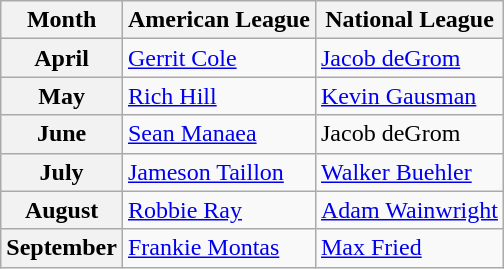<table class="wikitable">
<tr>
<th>Month</th>
<th>American League</th>
<th>National League</th>
</tr>
<tr>
<th>April</th>
<td><a href='#'>Gerrit Cole</a></td>
<td><a href='#'>Jacob deGrom</a></td>
</tr>
<tr>
<th>May</th>
<td><a href='#'>Rich Hill</a></td>
<td><a href='#'>Kevin Gausman</a></td>
</tr>
<tr>
<th>June</th>
<td><a href='#'>Sean Manaea</a></td>
<td>Jacob deGrom</td>
</tr>
<tr>
<th>July</th>
<td><a href='#'>Jameson Taillon</a></td>
<td><a href='#'>Walker Buehler</a></td>
</tr>
<tr>
<th>August</th>
<td><a href='#'>Robbie Ray</a></td>
<td><a href='#'>Adam Wainwright</a></td>
</tr>
<tr>
<th>September</th>
<td><a href='#'>Frankie Montas</a></td>
<td><a href='#'>Max Fried</a></td>
</tr>
</table>
